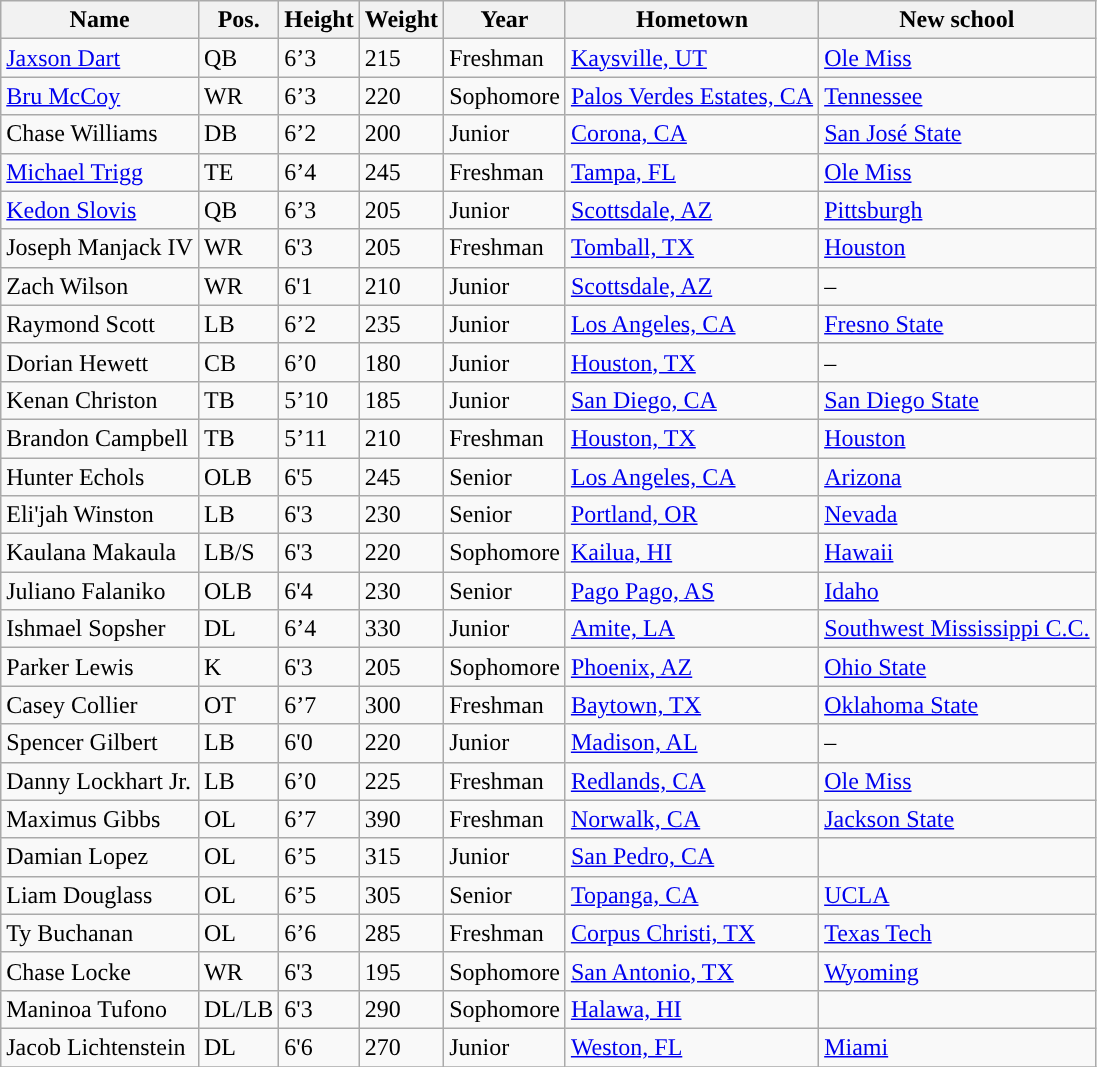<table class="wikitable sortable">
<tr>
<th style="text-align:center; ">Name</th>
<th style="text-align:center; ">Pos.</th>
<th style="text-align:center; ">Height</th>
<th style="text-align:center; ">Weight</th>
<th style="text-align:center; ">Year</th>
<th style="text-align:center; ">Hometown</th>
<th style="text-align:center; ">New school</th>
</tr>
<tr>
<td><a href='#'>Jaxson Dart</a></td>
<td>QB</td>
<td>6’3</td>
<td>215</td>
<td>Freshman</td>
<td><a href='#'>Kaysville, UT</a></td>
<td><a href='#'>Ole Miss</a></td>
</tr>
<tr>
<td><a href='#'>Bru McCoy</a></td>
<td>WR</td>
<td>6’3</td>
<td>220</td>
<td> Sophomore</td>
<td><a href='#'>Palos Verdes Estates, CA</a></td>
<td><a href='#'>Tennessee</a></td>
</tr>
<tr>
<td>Chase Williams</td>
<td>DB</td>
<td>6’2</td>
<td>200</td>
<td> Junior</td>
<td><a href='#'>Corona, CA</a></td>
<td><a href='#'>San José State</a></td>
</tr>
<tr>
<td><a href='#'>Michael Trigg</a></td>
<td>TE</td>
<td>6’4</td>
<td>245</td>
<td>Freshman</td>
<td><a href='#'>Tampa, FL</a></td>
<td><a href='#'>Ole Miss</a></td>
</tr>
<tr>
<td><a href='#'>Kedon Slovis</a></td>
<td>QB</td>
<td>6’3</td>
<td>205</td>
<td>Junior</td>
<td><a href='#'>Scottsdale, AZ</a></td>
<td><a href='#'>Pittsburgh</a></td>
</tr>
<tr>
<td>Joseph Manjack IV</td>
<td>WR</td>
<td>6'3</td>
<td>205</td>
<td>Freshman</td>
<td><a href='#'>Tomball, TX</a></td>
<td><a href='#'>Houston</a></td>
</tr>
<tr>
<td>Zach Wilson</td>
<td>WR</td>
<td>6'1</td>
<td>210</td>
<td> Junior</td>
<td><a href='#'>Scottsdale, AZ</a></td>
<td>–</td>
</tr>
<tr>
<td>Raymond Scott</td>
<td>LB</td>
<td>6’2</td>
<td>235</td>
<td> Junior</td>
<td><a href='#'>Los Angeles, CA</a></td>
<td><a href='#'>Fresno State</a></td>
</tr>
<tr>
<td>Dorian Hewett</td>
<td>CB</td>
<td>6’0</td>
<td>180</td>
<td>Junior</td>
<td><a href='#'>Houston, TX</a></td>
<td>–</td>
</tr>
<tr>
<td>Kenan Christon</td>
<td>TB</td>
<td>5’10</td>
<td>185</td>
<td>Junior</td>
<td><a href='#'>San Diego, CA</a></td>
<td><a href='#'>San Diego State</a></td>
</tr>
<tr>
<td>Brandon Campbell</td>
<td>TB</td>
<td>5’11</td>
<td>210</td>
<td>Freshman</td>
<td><a href='#'>Houston, TX</a></td>
<td><a href='#'>Houston</a></td>
</tr>
<tr>
<td>Hunter Echols</td>
<td>OLB</td>
<td>6'5</td>
<td>245</td>
<td> Senior</td>
<td><a href='#'>Los Angeles, CA</a></td>
<td><a href='#'>Arizona</a></td>
</tr>
<tr>
<td>Eli'jah Winston</td>
<td>LB</td>
<td>6'3</td>
<td>230</td>
<td> Senior</td>
<td><a href='#'>Portland, OR</a></td>
<td><a href='#'>Nevada</a></td>
</tr>
<tr>
<td>Kaulana Makaula</td>
<td>LB/S</td>
<td>6'3</td>
<td>220</td>
<td> Sophomore</td>
<td><a href='#'>Kailua, HI</a></td>
<td><a href='#'>Hawaii</a></td>
</tr>
<tr>
<td>Juliano Falaniko</td>
<td>OLB</td>
<td>6'4</td>
<td>230</td>
<td> Senior</td>
<td><a href='#'>Pago Pago, AS</a></td>
<td><a href='#'>Idaho</a></td>
</tr>
<tr>
<td>Ishmael Sopsher</td>
<td>DL</td>
<td>6’4</td>
<td>330</td>
<td> Junior</td>
<td><a href='#'>Amite, LA</a></td>
<td><a href='#'>Southwest Mississippi C.C.</a></td>
</tr>
<tr>
<td>Parker Lewis</td>
<td>K</td>
<td>6'3</td>
<td>205</td>
<td>Sophomore</td>
<td><a href='#'>Phoenix, AZ</a></td>
<td><a href='#'>Ohio State</a></td>
</tr>
<tr>
<td>Casey Collier</td>
<td>OT</td>
<td>6’7</td>
<td>300</td>
<td> Freshman</td>
<td><a href='#'>Baytown, TX</a></td>
<td><a href='#'>Oklahoma State</a></td>
</tr>
<tr>
<td>Spencer Gilbert</td>
<td>LB</td>
<td>6'0</td>
<td>220</td>
<td> Junior</td>
<td><a href='#'>Madison, AL</a></td>
<td>–</td>
</tr>
<tr>
<td>Danny Lockhart Jr.</td>
<td>LB</td>
<td>6’0</td>
<td>225</td>
<td> Freshman</td>
<td><a href='#'>Redlands, CA</a></td>
<td><a href='#'>Ole Miss</a></td>
</tr>
<tr>
<td>Maximus Gibbs</td>
<td>OL</td>
<td>6’7</td>
<td>390</td>
<td>Freshman</td>
<td><a href='#'>Norwalk, CA</a></td>
<td><a href='#'>Jackson State</a></td>
</tr>
<tr>
<td>Damian Lopez</td>
<td>OL</td>
<td>6’5</td>
<td>315</td>
<td> Junior</td>
<td><a href='#'>San Pedro, CA</a></td>
<td></td>
</tr>
<tr>
<td>Liam Douglass</td>
<td>OL</td>
<td>6’5</td>
<td>305</td>
<td> Senior</td>
<td><a href='#'>Topanga, CA</a></td>
<td><a href='#'>UCLA</a></td>
</tr>
<tr>
<td>Ty Buchanan</td>
<td>OL</td>
<td>6’6</td>
<td>285</td>
<td>Freshman</td>
<td><a href='#'>Corpus Christi, TX</a></td>
<td><a href='#'>Texas Tech</a></td>
</tr>
<tr>
<td>Chase Locke</td>
<td>WR</td>
<td>6'3</td>
<td>195</td>
<td> Sophomore</td>
<td><a href='#'>San Antonio, TX</a></td>
<td><a href='#'>Wyoming</a></td>
</tr>
<tr>
<td>Maninoa Tufono</td>
<td>DL/LB</td>
<td>6'3</td>
<td>290</td>
<td> Sophomore</td>
<td><a href='#'>Halawa, HI</a></td>
<td></td>
</tr>
<tr>
<td>Jacob Lichtenstein</td>
<td>DL</td>
<td>6'6</td>
<td>270</td>
<td> Junior</td>
<td><a href='#'>Weston, FL</a></td>
<td><a href='#'>Miami</a></td>
</tr>
<tr>
</tr>
</table>
